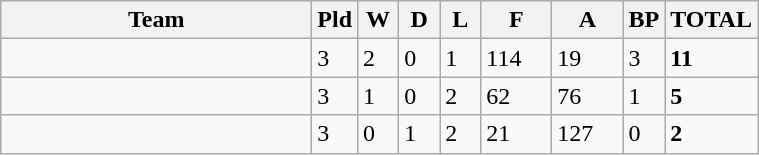<table class="wikitable">
<tr border=1 cellpadding=5 cellspacing=0>
<th width="200">Team</th>
<th width="20">Pld</th>
<th width="20">W</th>
<th width="20">D</th>
<th width="20">L</th>
<th width="40">F</th>
<th width="40">A</th>
<th width="20">BP</th>
<th width="20">TOTAL</th>
</tr>
<tr>
<td align=left></td>
<td>3</td>
<td>2</td>
<td>0</td>
<td>1</td>
<td>114</td>
<td>19</td>
<td>3</td>
<td><strong>11</strong></td>
</tr>
<tr>
<td align=left></td>
<td>3</td>
<td>1</td>
<td>0</td>
<td>2</td>
<td>62</td>
<td>76</td>
<td>1</td>
<td><strong>5</strong></td>
</tr>
<tr>
<td align=left></td>
<td>3</td>
<td>0</td>
<td>1</td>
<td>2</td>
<td>21</td>
<td>127</td>
<td>0</td>
<td><strong>2</strong></td>
</tr>
</table>
